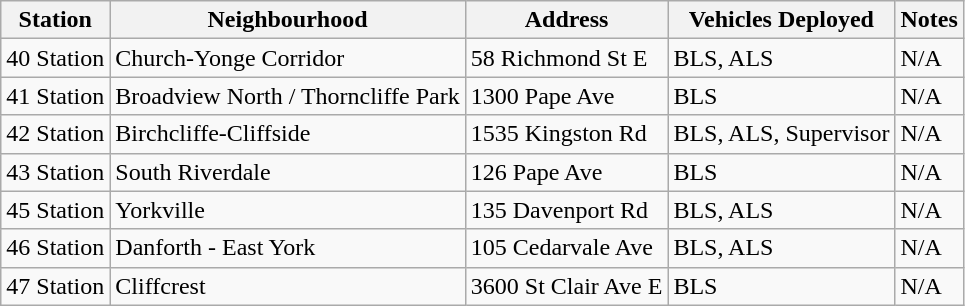<table class=wikitable>
<tr valign=bottom>
<th>Station</th>
<th>Neighbourhood</th>
<th>Address</th>
<th>Vehicles Deployed</th>
<th>Notes</th>
</tr>
<tr>
<td>40 Station</td>
<td>Church-Yonge Corridor</td>
<td>58 Richmond St E</td>
<td>BLS, ALS</td>
<td>N/A</td>
</tr>
<tr>
<td>41 Station</td>
<td>Broadview North / Thorncliffe Park</td>
<td>1300 Pape Ave</td>
<td>BLS</td>
<td>N/A</td>
</tr>
<tr>
<td>42 Station</td>
<td>Birchcliffe-Cliffside</td>
<td>1535 Kingston Rd</td>
<td>BLS, ALS, Supervisor</td>
<td>N/A</td>
</tr>
<tr>
<td>43 Station</td>
<td>South Riverdale</td>
<td>126 Pape Ave</td>
<td>BLS</td>
<td>N/A</td>
</tr>
<tr>
<td>45 Station</td>
<td>Yorkville</td>
<td>135 Davenport Rd</td>
<td>BLS, ALS</td>
<td>N/A</td>
</tr>
<tr>
<td>46 Station</td>
<td>Danforth - East York</td>
<td>105 Cedarvale Ave</td>
<td>BLS, ALS</td>
<td>N/A</td>
</tr>
<tr>
<td>47 Station</td>
<td>Cliffcrest</td>
<td>3600 St Clair Ave E</td>
<td>BLS</td>
<td>N/A</td>
</tr>
</table>
